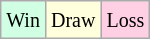<table class="wikitable">
<tr>
<td style="background-color: #d0ffe3;"><small>Win</small></td>
<td style="background-color: #ffffdd;"><small>Draw</small></td>
<td style="background-color: #ffd0e3;"><small>Loss</small></td>
</tr>
</table>
